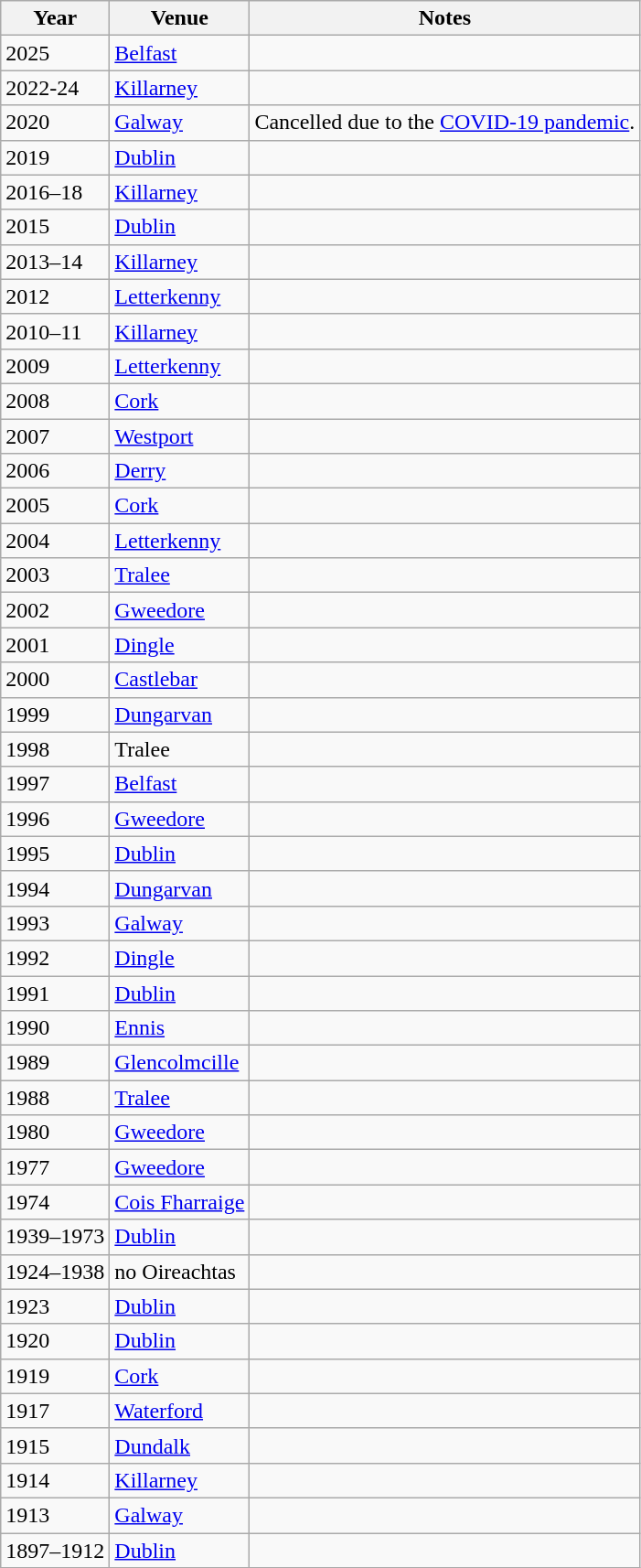<table class="wikitable sortable">
<tr>
<th scope="col">Year</th>
<th scope="col">Venue</th>
<th scope="col" class="unsortable">Notes</th>
</tr>
<tr>
<td>2025</td>
<td><a href='#'>Belfast</a></td>
<td></td>
</tr>
<tr>
<td>2022-24</td>
<td><a href='#'>Killarney</a></td>
<td></td>
</tr>
<tr>
<td>2020</td>
<td><a href='#'>Galway</a></td>
<td>Cancelled due to the <a href='#'>COVID-19 pandemic</a>.</td>
</tr>
<tr>
<td>2019</td>
<td><a href='#'>Dublin</a></td>
<td></td>
</tr>
<tr>
<td>2016–18</td>
<td><a href='#'>Killarney</a></td>
<td></td>
</tr>
<tr>
<td>2015</td>
<td><a href='#'>Dublin</a></td>
<td></td>
</tr>
<tr>
<td>2013–14</td>
<td><a href='#'>Killarney</a></td>
<td></td>
</tr>
<tr>
<td>2012</td>
<td><a href='#'>Letterkenny</a></td>
<td></td>
</tr>
<tr>
<td>2010–11</td>
<td><a href='#'>Killarney</a></td>
<td></td>
</tr>
<tr>
<td>2009</td>
<td><a href='#'>Letterkenny</a></td>
<td></td>
</tr>
<tr>
<td>2008</td>
<td><a href='#'>Cork</a></td>
<td></td>
</tr>
<tr>
<td>2007</td>
<td><a href='#'>Westport</a></td>
<td></td>
</tr>
<tr>
<td>2006</td>
<td><a href='#'>Derry</a></td>
<td></td>
</tr>
<tr>
<td>2005</td>
<td><a href='#'>Cork</a></td>
<td></td>
</tr>
<tr>
<td>2004</td>
<td><a href='#'>Letterkenny</a></td>
<td></td>
</tr>
<tr>
<td>2003</td>
<td><a href='#'>Tralee</a></td>
<td></td>
</tr>
<tr>
<td>2002</td>
<td><a href='#'>Gweedore</a></td>
<td></td>
</tr>
<tr>
<td>2001</td>
<td><a href='#'>Dingle</a></td>
<td></td>
</tr>
<tr>
<td>2000</td>
<td><a href='#'>Castlebar</a></td>
<td></td>
</tr>
<tr>
<td>1999</td>
<td><a href='#'>Dungarvan</a></td>
<td></td>
</tr>
<tr>
<td>1998</td>
<td>Tralee</td>
<td></td>
</tr>
<tr>
<td>1997</td>
<td><a href='#'>Belfast</a></td>
<td></td>
</tr>
<tr>
<td>1996</td>
<td><a href='#'>Gweedore</a></td>
<td></td>
</tr>
<tr>
<td>1995</td>
<td><a href='#'>Dublin</a></td>
<td></td>
</tr>
<tr>
<td>1994</td>
<td><a href='#'>Dungarvan</a></td>
<td></td>
</tr>
<tr>
<td>1993</td>
<td><a href='#'>Galway</a></td>
<td></td>
</tr>
<tr>
<td>1992</td>
<td><a href='#'>Dingle</a></td>
<td></td>
</tr>
<tr>
<td>1991</td>
<td><a href='#'>Dublin</a></td>
<td></td>
</tr>
<tr>
<td>1990</td>
<td><a href='#'>Ennis</a></td>
<td></td>
</tr>
<tr>
<td>1989</td>
<td><a href='#'>Glencolmcille</a></td>
<td></td>
</tr>
<tr>
<td>1988</td>
<td><a href='#'>Tralee</a></td>
<td></td>
</tr>
<tr>
<td>1980</td>
<td><a href='#'>Gweedore</a></td>
<td></td>
</tr>
<tr>
<td>1977</td>
<td><a href='#'>Gweedore</a></td>
<td></td>
</tr>
<tr>
<td>1974</td>
<td><a href='#'>Cois Fharraige</a></td>
<td></td>
</tr>
<tr>
<td>1939–1973</td>
<td><a href='#'>Dublin</a></td>
<td></td>
</tr>
<tr>
<td>1924–1938</td>
<td>no Oireachtas</td>
<td></td>
</tr>
<tr>
<td>1923</td>
<td><a href='#'>Dublin</a></td>
<td></td>
</tr>
<tr>
<td>1920</td>
<td><a href='#'>Dublin</a></td>
<td></td>
</tr>
<tr>
<td>1919</td>
<td><a href='#'>Cork</a></td>
<td></td>
</tr>
<tr>
<td>1917</td>
<td><a href='#'>Waterford</a></td>
<td></td>
</tr>
<tr>
<td>1915</td>
<td><a href='#'>Dundalk</a></td>
<td></td>
</tr>
<tr>
<td>1914</td>
<td><a href='#'>Killarney</a></td>
<td></td>
</tr>
<tr>
<td>1913</td>
<td><a href='#'>Galway</a></td>
<td></td>
</tr>
<tr>
<td>1897–1912</td>
<td><a href='#'>Dublin</a></td>
<td></td>
</tr>
</table>
